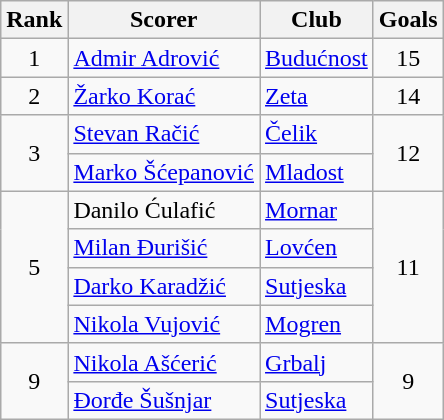<table class="wikitable">
<tr>
<th>Rank</th>
<th>Scorer</th>
<th>Club</th>
<th>Goals</th>
</tr>
<tr>
<td rowspan="1" align="center">1</td>
<td> <a href='#'>Admir Adrović</a></td>
<td><a href='#'>Budućnost</a></td>
<td align="center">15</td>
</tr>
<tr>
<td rowspan="1" align="center">2</td>
<td> <a href='#'>Žarko Korać</a></td>
<td><a href='#'>Zeta</a></td>
<td align="center">14</td>
</tr>
<tr>
<td rowspan="2" align="center">3</td>
<td> <a href='#'>Stevan Račić</a></td>
<td><a href='#'>Čelik</a></td>
<td rowspan="2" align="center">12</td>
</tr>
<tr>
<td> <a href='#'>Marko Šćepanović</a></td>
<td><a href='#'>Mladost</a></td>
</tr>
<tr>
<td rowspan="4" align="center">5</td>
<td> Danilo Ćulafić</td>
<td><a href='#'>Mornar</a></td>
<td rowspan="4" align="center">11</td>
</tr>
<tr>
<td> <a href='#'>Milan Đurišić</a></td>
<td><a href='#'>Lovćen</a></td>
</tr>
<tr>
<td> <a href='#'>Darko Karadžić</a></td>
<td><a href='#'>Sutjeska</a></td>
</tr>
<tr>
<td> <a href='#'>Nikola Vujović</a></td>
<td><a href='#'>Mogren</a></td>
</tr>
<tr>
<td rowspan="2" align="center">9</td>
<td> <a href='#'>Nikola Ašćerić</a></td>
<td><a href='#'>Grbalj</a></td>
<td rowspan="2" align="center">9</td>
</tr>
<tr>
<td> <a href='#'>Đorđe Šušnjar</a></td>
<td><a href='#'>Sutjeska</a></td>
</tr>
</table>
